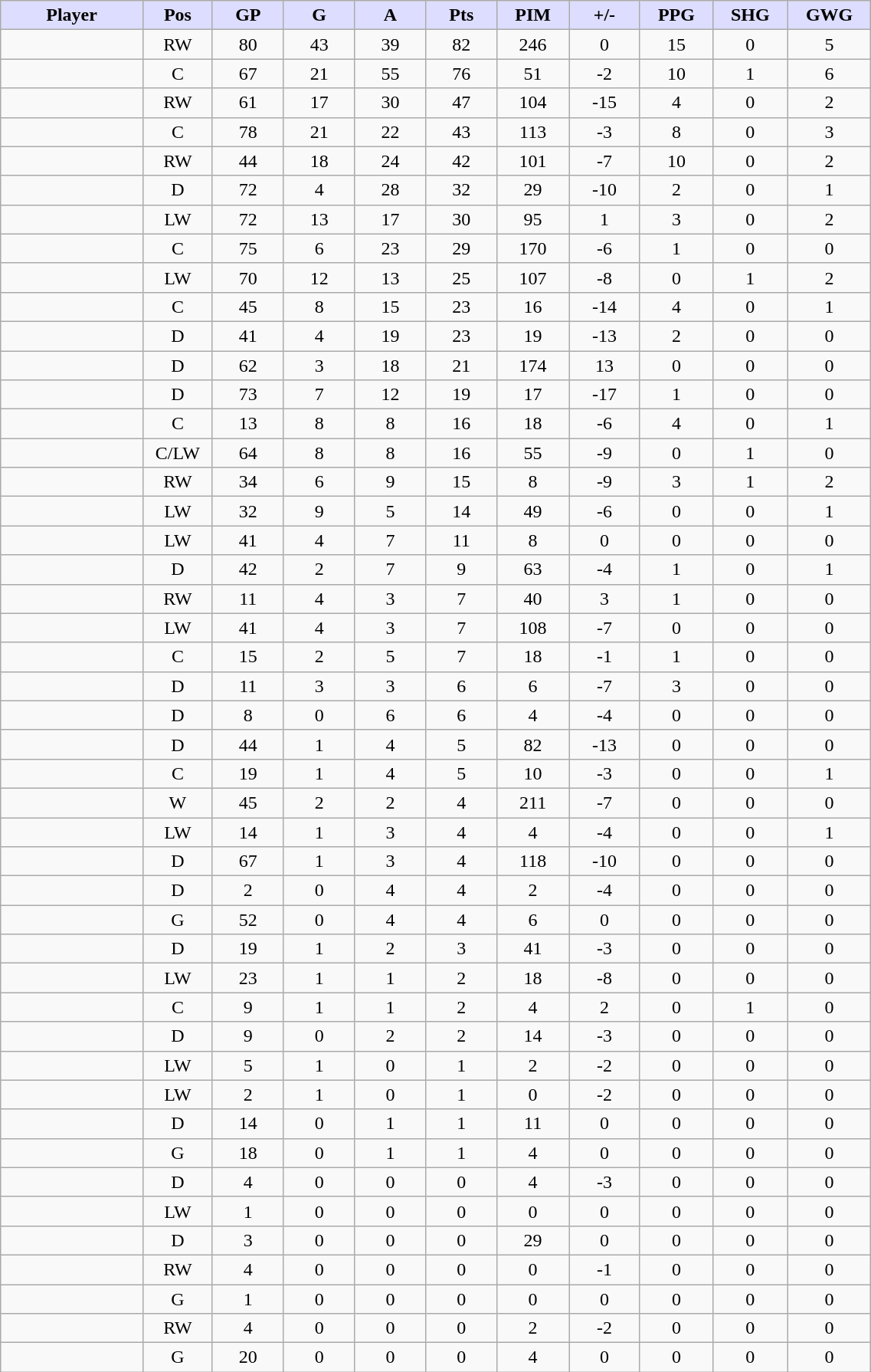<table style="width:60%;" class="wikitable sortable">
<tr style="text-align:center;">
<th style="background:#ddf; width:10%;">Player</th>
<th style="background:#ddf; width:3%;" title="Position">Pos</th>
<th style="background:#ddf; width:5%;" title="Games played">GP</th>
<th style="background:#ddf; width:5%;" title="Goals">G</th>
<th style="background:#ddf; width:5%;" title="Assists">A</th>
<th style="background:#ddf; width:5%;" title="Points">Pts</th>
<th style="background:#ddf; width:5%;" title="Penalties in Minutes">PIM</th>
<th style="background:#ddf; width:5%;" title="Plus/minus">+/-</th>
<th style="background:#ddf; width:5%;" title="Power Play Goals">PPG</th>
<th style="background:#ddf; width:5%;" title="Short-handed Goals">SHG</th>
<th style="background:#ddf; width:5%;" title="Game-winning Goals">GWG</th>
</tr>
<tr style="text-align:center;">
<td style="text-align:right;"></td>
<td>RW</td>
<td>80</td>
<td>43</td>
<td>39</td>
<td>82</td>
<td>246</td>
<td>0</td>
<td>15</td>
<td>0</td>
<td>5</td>
</tr>
<tr style="text-align:center;">
<td style="text-align:right;"></td>
<td>C</td>
<td>67</td>
<td>21</td>
<td>55</td>
<td>76</td>
<td>51</td>
<td>-2</td>
<td>10</td>
<td>1</td>
<td>6</td>
</tr>
<tr style="text-align:center;">
<td style="text-align:right;"></td>
<td>RW</td>
<td>61</td>
<td>17</td>
<td>30</td>
<td>47</td>
<td>104</td>
<td>-15</td>
<td>4</td>
<td>0</td>
<td>2</td>
</tr>
<tr style="text-align:center;">
<td style="text-align:right;"></td>
<td>C</td>
<td>78</td>
<td>21</td>
<td>22</td>
<td>43</td>
<td>113</td>
<td>-3</td>
<td>8</td>
<td>0</td>
<td>3</td>
</tr>
<tr style="text-align:center;">
<td style="text-align:right;"></td>
<td>RW</td>
<td>44</td>
<td>18</td>
<td>24</td>
<td>42</td>
<td>101</td>
<td>-7</td>
<td>10</td>
<td>0</td>
<td>2</td>
</tr>
<tr style="text-align:center;">
<td style="text-align:right;"></td>
<td>D</td>
<td>72</td>
<td>4</td>
<td>28</td>
<td>32</td>
<td>29</td>
<td>-10</td>
<td>2</td>
<td>0</td>
<td>1</td>
</tr>
<tr style="text-align:center;">
<td style="text-align:right;"></td>
<td>LW</td>
<td>72</td>
<td>13</td>
<td>17</td>
<td>30</td>
<td>95</td>
<td>1</td>
<td>3</td>
<td>0</td>
<td>2</td>
</tr>
<tr style="text-align:center;">
<td style="text-align:right;"></td>
<td>C</td>
<td>75</td>
<td>6</td>
<td>23</td>
<td>29</td>
<td>170</td>
<td>-6</td>
<td>1</td>
<td>0</td>
<td>0</td>
</tr>
<tr style="text-align:center;">
<td style="text-align:right;"></td>
<td>LW</td>
<td>70</td>
<td>12</td>
<td>13</td>
<td>25</td>
<td>107</td>
<td>-8</td>
<td>0</td>
<td>1</td>
<td>2</td>
</tr>
<tr style="text-align:center;">
<td style="text-align:right;"></td>
<td>C</td>
<td>45</td>
<td>8</td>
<td>15</td>
<td>23</td>
<td>16</td>
<td>-14</td>
<td>4</td>
<td>0</td>
<td>1</td>
</tr>
<tr style="text-align:center;">
<td style="text-align:right;"></td>
<td>D</td>
<td>41</td>
<td>4</td>
<td>19</td>
<td>23</td>
<td>19</td>
<td>-13</td>
<td>2</td>
<td>0</td>
<td>0</td>
</tr>
<tr style="text-align:center;">
<td style="text-align:right;"></td>
<td>D</td>
<td>62</td>
<td>3</td>
<td>18</td>
<td>21</td>
<td>174</td>
<td>13</td>
<td>0</td>
<td>0</td>
<td>0</td>
</tr>
<tr style="text-align:center;">
<td style="text-align:right;"></td>
<td>D</td>
<td>73</td>
<td>7</td>
<td>12</td>
<td>19</td>
<td>17</td>
<td>-17</td>
<td>1</td>
<td>0</td>
<td>0</td>
</tr>
<tr style="text-align:center;">
<td style="text-align:right;"></td>
<td>C</td>
<td>13</td>
<td>8</td>
<td>8</td>
<td>16</td>
<td>18</td>
<td>-6</td>
<td>4</td>
<td>0</td>
<td>1</td>
</tr>
<tr style="text-align:center;">
<td style="text-align:right;"></td>
<td>C/LW</td>
<td>64</td>
<td>8</td>
<td>8</td>
<td>16</td>
<td>55</td>
<td>-9</td>
<td>0</td>
<td>1</td>
<td>0</td>
</tr>
<tr style="text-align:center;">
<td style="text-align:right;"></td>
<td>RW</td>
<td>34</td>
<td>6</td>
<td>9</td>
<td>15</td>
<td>8</td>
<td>-9</td>
<td>3</td>
<td>1</td>
<td>2</td>
</tr>
<tr style="text-align:center;">
<td style="text-align:right;"></td>
<td>LW</td>
<td>32</td>
<td>9</td>
<td>5</td>
<td>14</td>
<td>49</td>
<td>-6</td>
<td>0</td>
<td>0</td>
<td>1</td>
</tr>
<tr style="text-align:center;">
<td style="text-align:right;"></td>
<td>LW</td>
<td>41</td>
<td>4</td>
<td>7</td>
<td>11</td>
<td>8</td>
<td>0</td>
<td>0</td>
<td>0</td>
<td>0</td>
</tr>
<tr style="text-align:center;">
<td style="text-align:right;"></td>
<td>D</td>
<td>42</td>
<td>2</td>
<td>7</td>
<td>9</td>
<td>63</td>
<td>-4</td>
<td>1</td>
<td>0</td>
<td>1</td>
</tr>
<tr style="text-align:center;">
<td style="text-align:right;"></td>
<td>RW</td>
<td>11</td>
<td>4</td>
<td>3</td>
<td>7</td>
<td>40</td>
<td>3</td>
<td>1</td>
<td>0</td>
<td>0</td>
</tr>
<tr style="text-align:center;">
<td style="text-align:right;"></td>
<td>LW</td>
<td>41</td>
<td>4</td>
<td>3</td>
<td>7</td>
<td>108</td>
<td>-7</td>
<td>0</td>
<td>0</td>
<td>0</td>
</tr>
<tr style="text-align:center;">
<td style="text-align:right;"></td>
<td>C</td>
<td>15</td>
<td>2</td>
<td>5</td>
<td>7</td>
<td>18</td>
<td>-1</td>
<td>1</td>
<td>0</td>
<td>0</td>
</tr>
<tr style="text-align:center;">
<td style="text-align:right;"></td>
<td>D</td>
<td>11</td>
<td>3</td>
<td>3</td>
<td>6</td>
<td>6</td>
<td>-7</td>
<td>3</td>
<td>0</td>
<td>0</td>
</tr>
<tr style="text-align:center;">
<td style="text-align:right;"></td>
<td>D</td>
<td>8</td>
<td>0</td>
<td>6</td>
<td>6</td>
<td>4</td>
<td>-4</td>
<td>0</td>
<td>0</td>
<td>0</td>
</tr>
<tr style="text-align:center;">
<td style="text-align:right;"></td>
<td>D</td>
<td>44</td>
<td>1</td>
<td>4</td>
<td>5</td>
<td>82</td>
<td>-13</td>
<td>0</td>
<td>0</td>
<td>0</td>
</tr>
<tr style="text-align:center;">
<td style="text-align:right;"></td>
<td>C</td>
<td>19</td>
<td>1</td>
<td>4</td>
<td>5</td>
<td>10</td>
<td>-3</td>
<td>0</td>
<td>0</td>
<td>1</td>
</tr>
<tr style="text-align:center;">
<td style="text-align:right;"></td>
<td>W</td>
<td>45</td>
<td>2</td>
<td>2</td>
<td>4</td>
<td>211</td>
<td>-7</td>
<td>0</td>
<td>0</td>
<td>0</td>
</tr>
<tr style="text-align:center;">
<td style="text-align:right;"></td>
<td>LW</td>
<td>14</td>
<td>1</td>
<td>3</td>
<td>4</td>
<td>4</td>
<td>-4</td>
<td>0</td>
<td>0</td>
<td>1</td>
</tr>
<tr style="text-align:center;">
<td style="text-align:right;"></td>
<td>D</td>
<td>67</td>
<td>1</td>
<td>3</td>
<td>4</td>
<td>118</td>
<td>-10</td>
<td>0</td>
<td>0</td>
<td>0</td>
</tr>
<tr style="text-align:center;">
<td style="text-align:right;"></td>
<td>D</td>
<td>2</td>
<td>0</td>
<td>4</td>
<td>4</td>
<td>2</td>
<td>-4</td>
<td>0</td>
<td>0</td>
<td>0</td>
</tr>
<tr style="text-align:center;">
<td style="text-align:right;"></td>
<td>G</td>
<td>52</td>
<td>0</td>
<td>4</td>
<td>4</td>
<td>6</td>
<td>0</td>
<td>0</td>
<td>0</td>
<td>0</td>
</tr>
<tr style="text-align:center;">
<td style="text-align:right;"></td>
<td>D</td>
<td>19</td>
<td>1</td>
<td>2</td>
<td>3</td>
<td>41</td>
<td>-3</td>
<td>0</td>
<td>0</td>
<td>0</td>
</tr>
<tr style="text-align:center;">
<td style="text-align:right;"></td>
<td>LW</td>
<td>23</td>
<td>1</td>
<td>1</td>
<td>2</td>
<td>18</td>
<td>-8</td>
<td>0</td>
<td>0</td>
<td>0</td>
</tr>
<tr style="text-align:center;">
<td style="text-align:right;"></td>
<td>C</td>
<td>9</td>
<td>1</td>
<td>1</td>
<td>2</td>
<td>4</td>
<td>2</td>
<td>0</td>
<td>1</td>
<td>0</td>
</tr>
<tr style="text-align:center;">
<td style="text-align:right;"></td>
<td>D</td>
<td>9</td>
<td>0</td>
<td>2</td>
<td>2</td>
<td>14</td>
<td>-3</td>
<td>0</td>
<td>0</td>
<td>0</td>
</tr>
<tr style="text-align:center;">
<td style="text-align:right;"></td>
<td>LW</td>
<td>5</td>
<td>1</td>
<td>0</td>
<td>1</td>
<td>2</td>
<td>-2</td>
<td>0</td>
<td>0</td>
<td>0</td>
</tr>
<tr style="text-align:center;">
<td style="text-align:right;"></td>
<td>LW</td>
<td>2</td>
<td>1</td>
<td>0</td>
<td>1</td>
<td>0</td>
<td>-2</td>
<td>0</td>
<td>0</td>
<td>0</td>
</tr>
<tr style="text-align:center;">
<td style="text-align:right;"></td>
<td>D</td>
<td>14</td>
<td>0</td>
<td>1</td>
<td>1</td>
<td>11</td>
<td>0</td>
<td>0</td>
<td>0</td>
<td>0</td>
</tr>
<tr style="text-align:center;">
<td style="text-align:right;"></td>
<td>G</td>
<td>18</td>
<td>0</td>
<td>1</td>
<td>1</td>
<td>4</td>
<td>0</td>
<td>0</td>
<td>0</td>
<td>0</td>
</tr>
<tr style="text-align:center;">
<td style="text-align:right;"></td>
<td>D</td>
<td>4</td>
<td>0</td>
<td>0</td>
<td>0</td>
<td>4</td>
<td>-3</td>
<td>0</td>
<td>0</td>
<td>0</td>
</tr>
<tr style="text-align:center;">
<td style="text-align:right;"></td>
<td>LW</td>
<td>1</td>
<td>0</td>
<td>0</td>
<td>0</td>
<td>0</td>
<td>0</td>
<td>0</td>
<td>0</td>
<td>0</td>
</tr>
<tr style="text-align:center;">
<td style="text-align:right;"></td>
<td>D</td>
<td>3</td>
<td>0</td>
<td>0</td>
<td>0</td>
<td>29</td>
<td>0</td>
<td>0</td>
<td>0</td>
<td>0</td>
</tr>
<tr style="text-align:center;">
<td style="text-align:right;"></td>
<td>RW</td>
<td>4</td>
<td>0</td>
<td>0</td>
<td>0</td>
<td>0</td>
<td>-1</td>
<td>0</td>
<td>0</td>
<td>0</td>
</tr>
<tr style="text-align:center;">
<td style="text-align:right;"></td>
<td>G</td>
<td>1</td>
<td>0</td>
<td>0</td>
<td>0</td>
<td>0</td>
<td>0</td>
<td>0</td>
<td>0</td>
<td>0</td>
</tr>
<tr style="text-align:center;">
<td style="text-align:right;"></td>
<td>RW</td>
<td>4</td>
<td>0</td>
<td>0</td>
<td>0</td>
<td>2</td>
<td>-2</td>
<td>0</td>
<td>0</td>
<td>0</td>
</tr>
<tr style="text-align:center;">
<td style="text-align:right;"></td>
<td>G</td>
<td>20</td>
<td>0</td>
<td>0</td>
<td>0</td>
<td>4</td>
<td>0</td>
<td>0</td>
<td>0</td>
<td>0</td>
</tr>
</table>
